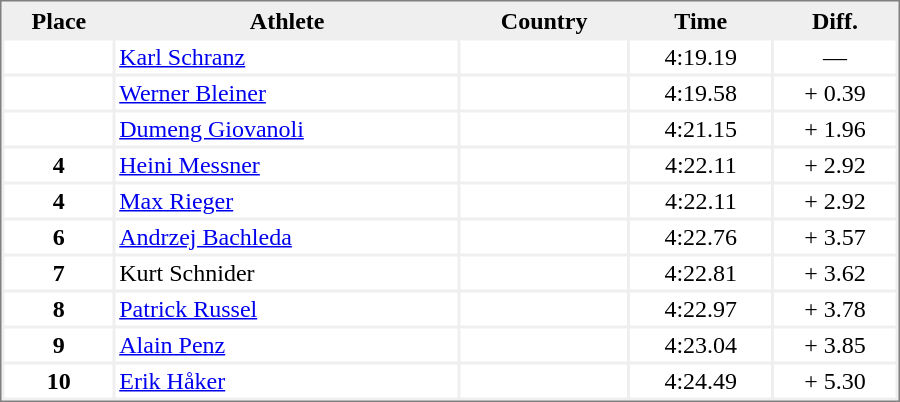<table style="border-style:solid;border-width:1px;border-color:#808080;background-color:#EFEFEF" cellspacing="2" cellpadding="2" width="600px">
<tr bgcolor="#EFEFEF">
<th>Place</th>
<th>Athlete</th>
<th>Country</th>
<th>Time</th>
<th>Diff.</th>
</tr>
<tr align="center" valign="top" bgcolor="#FFFFFF">
<th></th>
<td align="left"><a href='#'>Karl Schranz</a></td>
<td align="left"></td>
<td>4:19.19</td>
<td>—</td>
</tr>
<tr align="center" valign="top" bgcolor="#FFFFFF">
<th></th>
<td align="left"><a href='#'>Werner Bleiner</a></td>
<td align="left"></td>
<td>4:19.58</td>
<td>+ 0.39</td>
</tr>
<tr align="center" valign="top" bgcolor="#FFFFFF">
<th></th>
<td align="left"><a href='#'>Dumeng Giovanoli</a></td>
<td align="left"></td>
<td>4:21.15</td>
<td>+ 1.96</td>
</tr>
<tr align="center" valign="top" bgcolor="#FFFFFF">
<th>4</th>
<td align="left"><a href='#'>Heini Messner</a></td>
<td align="left"></td>
<td>4:22.11</td>
<td>+ 2.92</td>
</tr>
<tr align="center" valign="top" bgcolor="#FFFFFF">
<th>4</th>
<td align="left"><a href='#'>Max Rieger</a></td>
<td align="left"></td>
<td>4:22.11</td>
<td>+ 2.92</td>
</tr>
<tr align="center" valign="top" bgcolor="#FFFFFF">
<th>6</th>
<td align="left"><a href='#'>Andrzej Bachleda</a></td>
<td align="left"></td>
<td>4:22.76</td>
<td>+ 3.57</td>
</tr>
<tr align="center" valign="top" bgcolor="#FFFFFF">
<th>7</th>
<td align="left">Kurt Schnider</td>
<td align="left"></td>
<td>4:22.81</td>
<td>+ 3.62</td>
</tr>
<tr align="center" valign="top" bgcolor="#FFFFFF">
<th>8</th>
<td align="left"><a href='#'>Patrick Russel</a></td>
<td align="left"></td>
<td>4:22.97</td>
<td>+ 3.78</td>
</tr>
<tr align="center" valign="top" bgcolor="#FFFFFF">
<th>9</th>
<td align="left"><a href='#'>Alain Penz</a></td>
<td align="left"></td>
<td>4:23.04</td>
<td>+ 3.85</td>
</tr>
<tr align="center" valign="top" bgcolor="#FFFFFF">
<th>10</th>
<td align="left"><a href='#'>Erik Håker</a></td>
<td align="left"></td>
<td>4:24.49</td>
<td>+ 5.30</td>
</tr>
</table>
